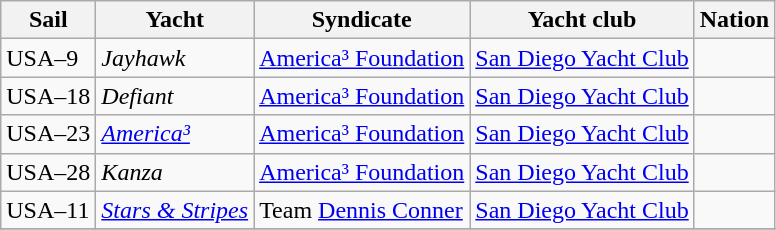<table class="wikitable">
<tr>
<th>Sail</th>
<th>Yacht</th>
<th>Syndicate</th>
<th>Yacht club</th>
<th>Nation</th>
</tr>
<tr>
<td>USA–9</td>
<td><em>Jayhawk</em></td>
<td><a href='#'>America³ Foundation</a></td>
<td><a href='#'>San Diego Yacht Club</a></td>
<td></td>
</tr>
<tr>
<td>USA–18</td>
<td><em>Defiant</em></td>
<td><a href='#'>America³ Foundation</a></td>
<td><a href='#'>San Diego Yacht Club</a></td>
<td></td>
</tr>
<tr>
<td>USA–23</td>
<td><em><a href='#'>America³</a></em></td>
<td><a href='#'>America³ Foundation</a></td>
<td><a href='#'>San Diego Yacht Club</a></td>
<td></td>
</tr>
<tr>
<td>USA–28</td>
<td><em>Kanza</em></td>
<td><a href='#'>America³ Foundation</a></td>
<td><a href='#'>San Diego Yacht Club</a></td>
<td></td>
</tr>
<tr>
<td>USA–11</td>
<td><em><a href='#'>Stars & Stripes</a></em></td>
<td>Team <a href='#'>Dennis Conner</a></td>
<td><a href='#'>San Diego Yacht Club</a></td>
<td></td>
</tr>
<tr>
</tr>
</table>
